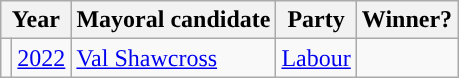<table class="wikitable">
<tr>
<th colspan="2">Year</th>
<th>Mayoral candidate</th>
<th>Party</th>
<th>Winner?</th>
</tr>
<tr>
<td style="background-color: "></td>
<td><a href='#'>2022</a></td>
<td><a href='#'>Val Shawcross</a></td>
<td><a href='#'>Labour</a></td>
<td></td>
</tr>
</table>
